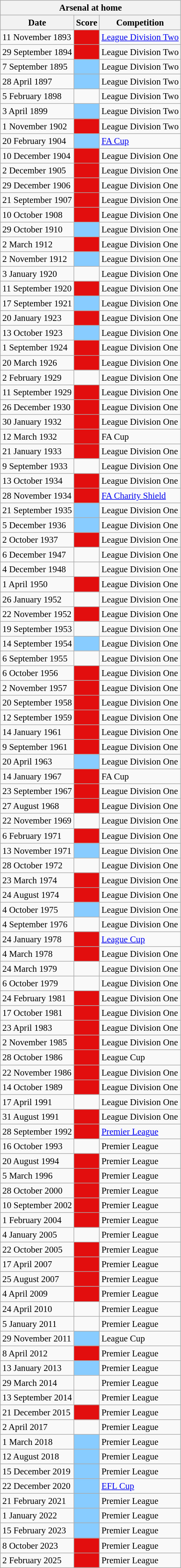<table class="wikitable sortable" style="font-size:95%;">
<tr>
<th colspan="3">Arsenal at home</th>
</tr>
<tr>
<th scope="col" style="width: 150;">Date</th>
<th scope="col" style="width: 50;">Score</th>
<th scope="col" style="width: 200;">Competition</th>
</tr>
<tr>
<td>11 November 1893</td>
<td bgcolor=E20E0E></td>
<td><a href='#'>League Division Two</a></td>
</tr>
<tr>
<td>29 September 1894</td>
<td bgcolor=E20E0E></td>
<td>League Division Two</td>
</tr>
<tr>
<td>7 September 1895</td>
<td bgcolor=88CCFF></td>
<td>League Division Two</td>
</tr>
<tr>
<td>28 April 1897</td>
<td bgcolor=88CCFF></td>
<td>League Division Two</td>
</tr>
<tr>
<td>5 February 1898</td>
<td></td>
<td>League Division Two</td>
</tr>
<tr>
<td>3 April 1899</td>
<td bgcolor=88CCFF></td>
<td>League Division Two</td>
</tr>
<tr>
<td>1 November 1902</td>
<td bgcolor=E20E0E></td>
<td>League Division Two</td>
</tr>
<tr>
<td>20 February 1904</td>
<td bgcolor=88CCFF></td>
<td><a href='#'>FA Cup</a></td>
</tr>
<tr>
<td>10 December 1904</td>
<td bgcolor=E20E0E></td>
<td>League Division One</td>
</tr>
<tr>
<td>2 December 1905</td>
<td bgcolor=E20E0E></td>
<td>League Division One</td>
</tr>
<tr>
<td>29 December 1906</td>
<td bgcolor=E20E0E></td>
<td>League Division One</td>
</tr>
<tr>
<td>21 September 1907</td>
<td bgcolor=E20E0E></td>
<td>League Division One</td>
</tr>
<tr>
<td>10 October 1908</td>
<td bgcolor=E20E0E></td>
<td>League Division One</td>
</tr>
<tr>
<td>29 October 1910</td>
<td bgcolor=88CCFF></td>
<td>League Division One</td>
</tr>
<tr>
<td>2 March 1912</td>
<td bgcolor=E20E0E></td>
<td>League Division One</td>
</tr>
<tr>
<td>2 November 1912</td>
<td bgcolor=88CCFF></td>
<td>League Division One</td>
</tr>
<tr>
<td>3 January 1920</td>
<td></td>
<td>League Division One</td>
</tr>
<tr>
<td>11 September 1920</td>
<td bgcolor=E20E0E></td>
<td>League Division One</td>
</tr>
<tr>
<td>17 September 1921</td>
<td bgcolor=88CCFF></td>
<td>League Division One</td>
</tr>
<tr>
<td>20 January 1923</td>
<td bgcolor=E20E0E></td>
<td>League Division One</td>
</tr>
<tr>
<td>13 October 1923</td>
<td bgcolor=88CCFF></td>
<td>League Division One</td>
</tr>
<tr>
<td>1 September 1924</td>
<td bgcolor=E20E0E></td>
<td>League Division One</td>
</tr>
<tr>
<td>20 March 1926</td>
<td bgcolor=E20E0E></td>
<td>League Division One</td>
</tr>
<tr>
<td>2 February 1929</td>
<td></td>
<td>League Division One</td>
</tr>
<tr>
<td>11 September 1929</td>
<td bgcolor=E20E0E></td>
<td>League Division One</td>
</tr>
<tr>
<td>26 December 1930</td>
<td bgcolor=E20E0E></td>
<td>League Division One</td>
</tr>
<tr>
<td>30 January 1932</td>
<td bgcolor=E20E0E></td>
<td>League Division One</td>
</tr>
<tr>
<td>12 March 1932</td>
<td bgcolor=E20E0E></td>
<td>FA Cup</td>
</tr>
<tr>
<td>21 January 1933</td>
<td bgcolor=E20E0E></td>
<td>League Division One</td>
</tr>
<tr>
<td>9 September 1933</td>
<td></td>
<td>League Division One</td>
</tr>
<tr>
<td>13 October 1934</td>
<td bgcolor=E20E0E></td>
<td>League Division One</td>
</tr>
<tr>
<td>28 November 1934</td>
<td bgcolor=E20E0E></td>
<td><a href='#'>FA Charity Shield</a></td>
</tr>
<tr>
<td>21 September 1935</td>
<td bgcolor=88CCFF></td>
<td>League Division One</td>
</tr>
<tr>
<td>5 December 1936</td>
<td bgcolor=88CCFF></td>
<td>League Division One</td>
</tr>
<tr>
<td>2 October 1937</td>
<td bgcolor=E20E0E></td>
<td>League Division One</td>
</tr>
<tr>
<td>6 December 1947</td>
<td></td>
<td>League Division One</td>
</tr>
<tr>
<td>4 December 1948</td>
<td></td>
<td>League Division One</td>
</tr>
<tr>
<td>1 April 1950</td>
<td bgcolor=E20E0E></td>
<td>League Division One</td>
</tr>
<tr>
<td>26 January 1952</td>
<td></td>
<td>League Division One</td>
</tr>
<tr>
<td>22 November 1952</td>
<td bgcolor=E20E0E></td>
<td>League Division One</td>
</tr>
<tr>
<td>19 September 1953</td>
<td></td>
<td>League Division One</td>
</tr>
<tr>
<td>14 September 1954</td>
<td bgcolor=88CCFF></td>
<td>League Division One</td>
</tr>
<tr>
<td>6 September 1955</td>
<td></td>
<td>League Division One</td>
</tr>
<tr>
<td>6 October 1956</td>
<td bgcolor=E20E0E></td>
<td>League Division One</td>
</tr>
<tr>
<td>2 November 1957</td>
<td bgcolor=E20E0E></td>
<td>League Division One</td>
</tr>
<tr>
<td>20 September 1958</td>
<td bgcolor=E20E0E></td>
<td>League Division One</td>
</tr>
<tr>
<td>12 September 1959</td>
<td bgcolor=E20E0E></td>
<td>League Division One</td>
</tr>
<tr>
<td>14 January 1961</td>
<td bgcolor=E20E0E></td>
<td>League Division One</td>
</tr>
<tr>
<td>9 September 1961</td>
<td bgcolor=E20E0E></td>
<td>League Division One</td>
</tr>
<tr>
<td>20 April 1963</td>
<td bgcolor=88CCFF></td>
<td>League Division One</td>
</tr>
<tr>
<td>14 January 1967</td>
<td bgcolor=E20E0E></td>
<td>FA Cup</td>
</tr>
<tr>
<td>23 September 1967</td>
<td bgcolor=E20E0E></td>
<td>League Division One</td>
</tr>
<tr>
<td>27 August 1968</td>
<td bgcolor=E20E0E></td>
<td>League Division One</td>
</tr>
<tr>
<td>22 November 1969</td>
<td></td>
<td>League Division One</td>
</tr>
<tr>
<td>6 February 1971</td>
<td bgcolor=E20E0E></td>
<td>League Division One</td>
</tr>
<tr>
<td>13 November 1971</td>
<td bgcolor=88CCFF></td>
<td>League Division One</td>
</tr>
<tr>
<td>28 October 1972</td>
<td></td>
<td>League Division One</td>
</tr>
<tr>
<td>23 March 1974</td>
<td bgcolor=E20E0E></td>
<td>League Division One</td>
</tr>
<tr>
<td>24 August 1974</td>
<td bgcolor=E20E0E></td>
<td>League Division One</td>
</tr>
<tr>
<td>4 October 1975</td>
<td bgcolor=88CCFF></td>
<td>League Division One</td>
</tr>
<tr>
<td>4 September 1976</td>
<td></td>
<td>League Division One</td>
</tr>
<tr>
<td>24 January 1978</td>
<td bgcolor=E20E0E></td>
<td><a href='#'>League Cup</a></td>
</tr>
<tr>
<td>4 March 1978</td>
<td bgcolor=E20E0E></td>
<td>League Division One</td>
</tr>
<tr>
<td>24 March 1979</td>
<td></td>
<td>League Division One</td>
</tr>
<tr>
<td>6 October 1979</td>
<td></td>
<td>League Division One</td>
</tr>
<tr>
<td>24 February 1981</td>
<td bgcolor=E20E0E></td>
<td>League Division One</td>
</tr>
<tr>
<td>17 October 1981</td>
<td bgcolor=E20E0E></td>
<td>League Division One</td>
</tr>
<tr>
<td>23 April 1983</td>
<td bgcolor=E20E0E></td>
<td>League Division One</td>
</tr>
<tr>
<td>2 November 1985</td>
<td bgcolor=E20E0E></td>
<td>League Division One</td>
</tr>
<tr>
<td>28 October 1986</td>
<td bgcolor=E20E0E></td>
<td>League Cup</td>
</tr>
<tr>
<td>22 November 1986</td>
<td bgcolor=E20E0E></td>
<td>League Division One</td>
</tr>
<tr>
<td>14 October 1989</td>
<td bgcolor=E20E0E></td>
<td>League Division One</td>
</tr>
<tr>
<td>17 April 1991</td>
<td></td>
<td>League Division One</td>
</tr>
<tr>
<td>31 August 1991</td>
<td bgcolor=E20E0E></td>
<td>League Division One</td>
</tr>
<tr>
<td>28 September 1992</td>
<td bgcolor=E20E0E></td>
<td><a href='#'>Premier League</a></td>
</tr>
<tr>
<td>16 October 1993</td>
<td></td>
<td>Premier League</td>
</tr>
<tr>
<td>20 August 1994</td>
<td bgcolor=E20E0E></td>
<td>Premier League</td>
</tr>
<tr>
<td>5 March 1996</td>
<td bgcolor=E20E0E></td>
<td>Premier League</td>
</tr>
<tr>
<td>28 October 2000</td>
<td bgcolor=E20E0E></td>
<td>Premier League</td>
</tr>
<tr>
<td>10 September 2002</td>
<td bgcolor=E20E0E></td>
<td>Premier League</td>
</tr>
<tr>
<td>1 February 2004</td>
<td bgcolor=E20E0E></td>
<td>Premier League</td>
</tr>
<tr>
<td>4 January 2005</td>
<td></td>
<td>Premier League</td>
</tr>
<tr>
<td>22 October 2005</td>
<td bgcolor=E20E0E></td>
<td>Premier League</td>
</tr>
<tr>
<td>17 April 2007</td>
<td bgcolor=E20E0E></td>
<td>Premier League</td>
</tr>
<tr>
<td>25 August 2007</td>
<td bgcolor=E20E0E></td>
<td>Premier League</td>
</tr>
<tr>
<td>4 April 2009</td>
<td bgcolor=E20E0E></td>
<td>Premier League</td>
</tr>
<tr>
<td>24 April 2010</td>
<td></td>
<td>Premier League</td>
</tr>
<tr>
<td>5 January 2011</td>
<td></td>
<td>Premier League</td>
</tr>
<tr>
<td>29 November 2011</td>
<td bgcolor=88CCFF></td>
<td>League Cup</td>
</tr>
<tr>
<td>8 April 2012</td>
<td bgcolor=E20E0E></td>
<td>Premier League</td>
</tr>
<tr>
<td>13 January 2013</td>
<td bgcolor=88CCFF></td>
<td>Premier League</td>
</tr>
<tr>
<td>29 March 2014</td>
<td></td>
<td>Premier League</td>
</tr>
<tr>
<td>13 September 2014</td>
<td></td>
<td>Premier League</td>
</tr>
<tr>
<td>21 December 2015</td>
<td bgcolor=E20E0E></td>
<td>Premier League</td>
</tr>
<tr>
<td>2 April 2017</td>
<td></td>
<td>Premier League</td>
</tr>
<tr>
<td>1 March 2018</td>
<td bgcolor=88CCFF></td>
<td>Premier League</td>
</tr>
<tr>
<td>12 August 2018</td>
<td bgcolor=88CCFF></td>
<td>Premier League</td>
</tr>
<tr>
<td>15 December 2019</td>
<td bgcolor=88CCFF></td>
<td>Premier League</td>
</tr>
<tr>
<td>22 December 2020</td>
<td bgcolor=88CCFF></td>
<td><a href='#'>EFL Cup</a></td>
</tr>
<tr>
<td>21 February 2021</td>
<td bgcolor=88CCFF></td>
<td>Premier League</td>
</tr>
<tr>
<td>1 January 2022</td>
<td bgcolor=88CCFF></td>
<td>Premier League</td>
</tr>
<tr>
<td>15 February 2023</td>
<td bgcolor=88CCFF></td>
<td>Premier League</td>
</tr>
<tr>
<td>8 October 2023</td>
<td bgcolor=E20E0E></td>
<td>Premier League</td>
</tr>
<tr>
<td>2 February 2025</td>
<td bgcolor=E20E0E></td>
<td>Premier League</td>
</tr>
</table>
